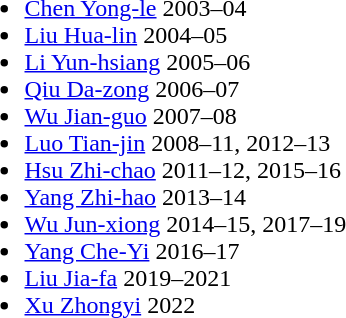<table>
<tr>
<td valign="top"><br><ul><li> <a href='#'>Chen Yong-le</a> 2003–04</li><li> <a href='#'>Liu Hua-lin</a> 2004–05</li><li> <a href='#'>Li Yun-hsiang</a> 2005–06</li><li> <a href='#'>Qiu Da-zong</a> 2006–07</li><li> <a href='#'>Wu Jian-guo</a> 2007–08</li><li> <a href='#'>Luo Tian-jin</a> 2008–11, 2012–13</li><li> <a href='#'>Hsu Zhi-chao</a> 2011–12, 2015–16</li><li> <a href='#'>Yang Zhi-hao</a> 2013–14</li><li> <a href='#'>Wu Jun-xiong</a> 2014–15, 2017–19</li><li> <a href='#'>Yang Che-Yi</a> 2016–17</li><li> <a href='#'>Liu Jia-fa</a> 2019–2021</li><li> <a href='#'>Xu Zhongyi</a> 2022</li></ul></td>
<td width="33"> </td>
<td valign="top"></td>
</tr>
</table>
